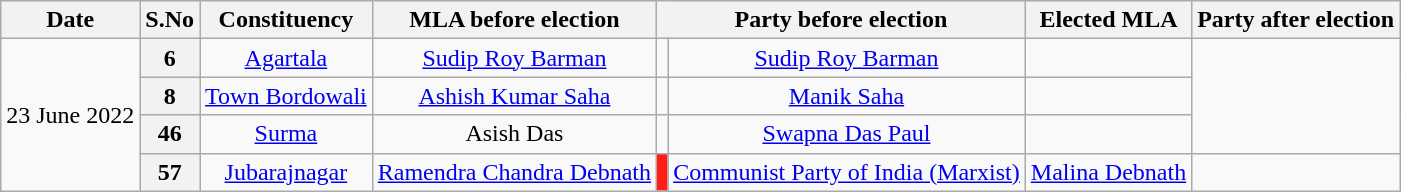<table class="wikitable sortable" style="text-align:center;">
<tr>
<th>Date</th>
<th>S.No</th>
<th>Constituency</th>
<th>MLA before election</th>
<th colspan="2">Party before election</th>
<th>Elected MLA</th>
<th colspan="2">Party after election</th>
</tr>
<tr>
<td rowspan="4">23 June 2022</td>
<th>6</th>
<td><a href='#'>Agartala</a></td>
<td><a href='#'>Sudip Roy Barman</a></td>
<td></td>
<td><a href='#'>Sudip Roy Barman</a></td>
<td></td>
</tr>
<tr>
<th>8</th>
<td><a href='#'>Town Bordowali</a></td>
<td><a href='#'>Ashish Kumar Saha</a></td>
<td></td>
<td><a href='#'>Manik Saha</a></td>
<td></td>
</tr>
<tr>
<th>46</th>
<td><a href='#'>Surma</a></td>
<td>Asish Das</td>
<td></td>
<td><a href='#'>Swapna Das Paul</a></td>
<td></td>
</tr>
<tr>
<th>57</th>
<td><a href='#'>Jubarajnagar</a></td>
<td><a href='#'>Ramendra Chandra Debnath</a></td>
<td bgcolor=#FF1D15></td>
<td><a href='#'>Communist Party of India (Marxist)</a></td>
<td><a href='#'>Malina Debnath</a></td>
<td></td>
</tr>
</table>
